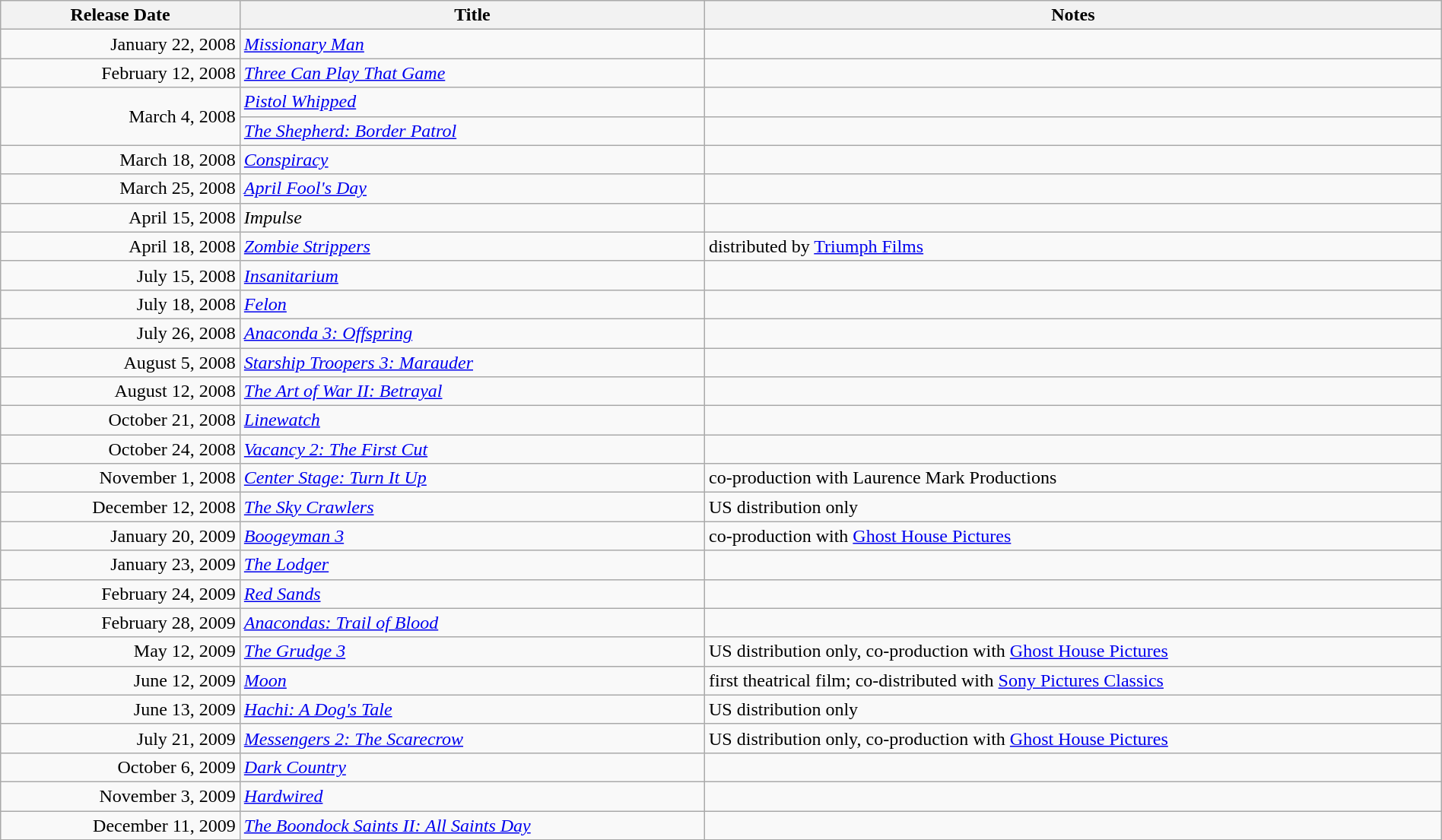<table class="wikitable sortable" style="width:100%;">
<tr>
<th>Release Date</th>
<th>Title</th>
<th>Notes</th>
</tr>
<tr>
<td align="right">January 22, 2008</td>
<td><em><a href='#'>Missionary Man</a></em></td>
<td></td>
</tr>
<tr>
<td align="right">February 12, 2008</td>
<td><em><a href='#'>Three Can Play That Game</a></em></td>
<td></td>
</tr>
<tr>
<td align="right" rowspan="2">March 4, 2008</td>
<td><em><a href='#'>Pistol Whipped</a></em></td>
<td></td>
</tr>
<tr>
<td><em><a href='#'>The Shepherd: Border Patrol</a></em></td>
<td></td>
</tr>
<tr>
<td align="right">March 18, 2008</td>
<td><em><a href='#'>Conspiracy</a></em></td>
<td></td>
</tr>
<tr>
<td align="right">March 25, 2008</td>
<td><em><a href='#'>April Fool's Day</a></em></td>
<td></td>
</tr>
<tr>
<td align="right">April 15, 2008</td>
<td><em>Impulse</em></td>
<td></td>
</tr>
<tr>
<td align="right">April 18, 2008</td>
<td><em><a href='#'>Zombie Strippers</a></em></td>
<td>distributed by <a href='#'>Triumph Films</a></td>
</tr>
<tr>
<td align="right">July 15, 2008</td>
<td><em><a href='#'>Insanitarium</a></em></td>
<td></td>
</tr>
<tr>
<td align="right">July 18, 2008</td>
<td><em><a href='#'>Felon</a></em></td>
<td></td>
</tr>
<tr>
<td align="right">July 26, 2008</td>
<td><em><a href='#'>Anaconda 3: Offspring</a></em></td>
<td></td>
</tr>
<tr>
<td align="right">August 5, 2008</td>
<td><em><a href='#'>Starship Troopers 3: Marauder</a></em></td>
<td></td>
</tr>
<tr>
<td align="right">August 12, 2008</td>
<td><em><a href='#'>The Art of War II: Betrayal</a></em></td>
<td></td>
</tr>
<tr>
<td align="right">October 21, 2008</td>
<td><em><a href='#'>Linewatch</a></em></td>
<td></td>
</tr>
<tr>
<td align="right">October 24, 2008</td>
<td><em><a href='#'>Vacancy 2: The First Cut</a></em></td>
<td></td>
</tr>
<tr>
<td align="right">November 1, 2008</td>
<td><em><a href='#'>Center Stage: Turn It Up</a></em></td>
<td>co-production with Laurence Mark Productions</td>
</tr>
<tr>
<td align="right">December 12, 2008</td>
<td><em><a href='#'>The Sky Crawlers</a></em></td>
<td>US distribution only</td>
</tr>
<tr>
<td align="right">January 20, 2009</td>
<td><em><a href='#'>Boogeyman 3</a></em></td>
<td>co-production with <a href='#'>Ghost House Pictures</a></td>
</tr>
<tr>
<td align="right">January 23, 2009</td>
<td><em><a href='#'>The Lodger</a></em></td>
<td></td>
</tr>
<tr>
<td align="right">February 24, 2009</td>
<td><em><a href='#'>Red Sands</a></em></td>
<td></td>
</tr>
<tr>
<td align="right">February 28, 2009</td>
<td><em><a href='#'>Anacondas: Trail of Blood</a></em></td>
<td></td>
</tr>
<tr>
<td align="right">May 12, 2009</td>
<td><em><a href='#'>The Grudge 3</a></em></td>
<td>US distribution only, co-production with <a href='#'>Ghost House Pictures</a></td>
</tr>
<tr>
<td align="right">June 12, 2009</td>
<td><em><a href='#'>Moon</a></em></td>
<td>first theatrical film; co-distributed with <a href='#'>Sony Pictures Classics</a></td>
</tr>
<tr>
<td align="right">June 13, 2009</td>
<td><em><a href='#'>Hachi: A Dog's Tale</a></em></td>
<td>US distribution only</td>
</tr>
<tr>
<td align="right">July 21, 2009</td>
<td><em><a href='#'>Messengers 2: The Scarecrow</a></em></td>
<td>US distribution only, co-production with <a href='#'>Ghost House Pictures</a></td>
</tr>
<tr>
<td align="right">October 6, 2009</td>
<td><em><a href='#'>Dark Country</a></em></td>
<td></td>
</tr>
<tr>
<td align="right">November 3, 2009</td>
<td><em><a href='#'>Hardwired</a></em></td>
<td></td>
</tr>
<tr>
<td align="right">December 11, 2009</td>
<td><em><a href='#'>The Boondock Saints II: All Saints Day</a></em></td>
<td></td>
</tr>
</table>
